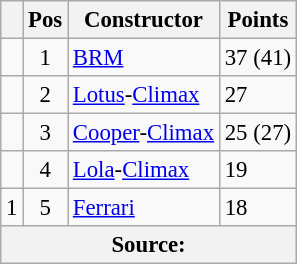<table class="wikitable" style="font-size: 95%;">
<tr>
<th></th>
<th>Pos</th>
<th>Constructor</th>
<th>Points</th>
</tr>
<tr>
<td align="left"></td>
<td align="center">1</td>
<td> <a href='#'>BRM</a></td>
<td align=left>37 (41)</td>
</tr>
<tr>
<td align="left"></td>
<td align="center">2</td>
<td> <a href='#'>Lotus</a>-<a href='#'>Climax</a></td>
<td align=left>27</td>
</tr>
<tr>
<td align="left"></td>
<td align="center">3</td>
<td> <a href='#'>Cooper</a>-<a href='#'>Climax</a></td>
<td align=left>25 (27)</td>
</tr>
<tr>
<td align="left"></td>
<td align="center">4</td>
<td> <a href='#'>Lola</a>-<a href='#'>Climax</a></td>
<td align=left>19</td>
</tr>
<tr>
<td align="left"> 1</td>
<td align="center">5</td>
<td> <a href='#'>Ferrari</a></td>
<td align=left>18</td>
</tr>
<tr>
<th colspan=4>Source: </th>
</tr>
</table>
